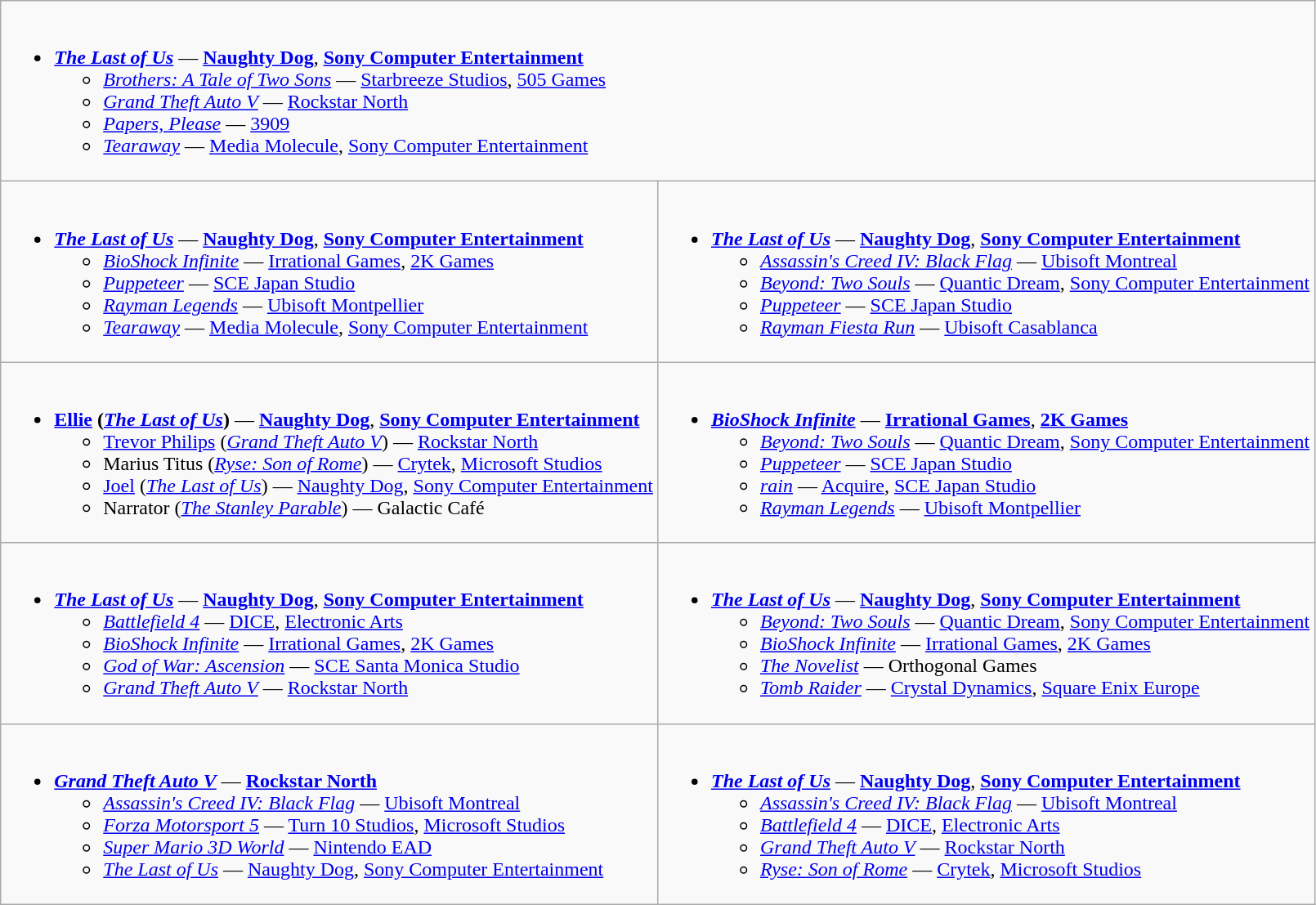<table class="wikitable">
<tr>
<td valign="top" width="50%" colspan="2"><br><ul><li><strong><em><a href='#'>The Last of Us</a></em></strong> — <strong><a href='#'>Naughty Dog</a></strong>, <strong><a href='#'>Sony Computer Entertainment</a></strong><ul><li><em><a href='#'>Brothers: A Tale of Two Sons</a></em> — <a href='#'>Starbreeze Studios</a>, <a href='#'>505 Games</a></li><li><em><a href='#'>Grand Theft Auto V</a></em> — <a href='#'>Rockstar North</a></li><li><em><a href='#'>Papers, Please</a></em> — <a href='#'>3909</a></li><li><em><a href='#'>Tearaway</a></em> — <a href='#'>Media Molecule</a>, <a href='#'>Sony Computer Entertainment</a></li></ul></li></ul></td>
</tr>
<tr>
<td valign="top" width="50%"><br><ul><li><strong><em><a href='#'>The Last of Us</a></em></strong> — <strong><a href='#'>Naughty Dog</a></strong>, <strong><a href='#'>Sony Computer Entertainment</a></strong><ul><li><em><a href='#'>BioShock Infinite</a></em> — <a href='#'>Irrational Games</a>, <a href='#'>2K Games</a></li><li><em><a href='#'>Puppeteer</a></em> — <a href='#'>SCE Japan Studio</a></li><li><em><a href='#'>Rayman Legends</a></em> — <a href='#'>Ubisoft Montpellier</a></li><li><em><a href='#'>Tearaway</a></em> — <a href='#'>Media Molecule</a>, <a href='#'>Sony Computer Entertainment</a></li></ul></li></ul></td>
<td valign="top" width="50%"><br><ul><li><strong><em><a href='#'>The Last of Us</a></em></strong> — <strong><a href='#'>Naughty Dog</a></strong>, <strong><a href='#'>Sony Computer Entertainment</a></strong><ul><li><em><a href='#'>Assassin's Creed IV: Black Flag</a></em> — <a href='#'>Ubisoft Montreal</a></li><li><em><a href='#'>Beyond: Two Souls</a></em> — <a href='#'>Quantic Dream</a>, <a href='#'>Sony Computer Entertainment</a></li><li><em><a href='#'>Puppeteer</a></em> — <a href='#'>SCE Japan Studio</a></li><li><em><a href='#'>Rayman Fiesta Run</a></em> — <a href='#'>Ubisoft Casablanca</a></li></ul></li></ul></td>
</tr>
<tr>
<td valign="top" width="50%"><br><ul><li><strong><a href='#'>Ellie</a></strong> <strong>(<em><a href='#'>The Last of Us</a></em>)</strong> — <strong><a href='#'>Naughty Dog</a></strong>, <strong><a href='#'>Sony Computer Entertainment</a></strong><ul><li><a href='#'>Trevor Philips</a> (<em><a href='#'>Grand Theft Auto V</a></em>) — <a href='#'>Rockstar North</a></li><li>Marius Titus (<em><a href='#'>Ryse: Son of Rome</a></em>) — <a href='#'>Crytek</a>, <a href='#'>Microsoft Studios</a></li><li><a href='#'>Joel</a> (<em><a href='#'>The Last of Us</a></em>) — <a href='#'>Naughty Dog</a>, <a href='#'>Sony Computer Entertainment</a></li><li>Narrator (<em><a href='#'>The Stanley Parable</a></em>) — Galactic Café</li></ul></li></ul></td>
<td valign="top" width="50%"><br><ul><li><strong><em><a href='#'>BioShock Infinite</a></em></strong> — <strong><a href='#'>Irrational Games</a></strong>, <strong><a href='#'>2K Games</a></strong><ul><li><em><a href='#'>Beyond: Two Souls</a></em> — <a href='#'>Quantic Dream</a>, <a href='#'>Sony Computer Entertainment</a></li><li><em><a href='#'>Puppeteer</a></em> — <a href='#'>SCE Japan Studio</a></li><li><em><a href='#'>rain</a></em> — <a href='#'>Acquire</a>, <a href='#'>SCE Japan Studio</a></li><li><em><a href='#'>Rayman Legends</a></em> — <a href='#'>Ubisoft Montpellier</a></li></ul></li></ul></td>
</tr>
<tr>
<td valign="top" width="50%"><br><ul><li><strong><em><a href='#'>The Last of Us</a></em></strong> — <strong><a href='#'>Naughty Dog</a></strong>, <strong><a href='#'>Sony Computer Entertainment</a></strong><ul><li><em><a href='#'>Battlefield 4</a></em> — <a href='#'>DICE</a>, <a href='#'>Electronic Arts</a></li><li><em><a href='#'>BioShock Infinite</a></em> — <a href='#'>Irrational Games</a>, <a href='#'>2K Games</a></li><li><em><a href='#'>God of War: Ascension</a></em> — <a href='#'>SCE Santa Monica Studio</a></li><li><em><a href='#'>Grand Theft Auto V</a></em> — <a href='#'>Rockstar North</a></li></ul></li></ul></td>
<td valign="top" width="50%"><br><ul><li><strong><em><a href='#'>The Last of Us</a></em></strong> — <strong><a href='#'>Naughty Dog</a></strong>, <strong><a href='#'>Sony Computer Entertainment</a></strong><ul><li><em><a href='#'>Beyond: Two Souls</a></em> — <a href='#'>Quantic Dream</a>, <a href='#'>Sony Computer Entertainment</a></li><li><em><a href='#'>BioShock Infinite</a></em> — <a href='#'>Irrational Games</a>, <a href='#'>2K Games</a></li><li><em><a href='#'>The Novelist</a></em> — Orthogonal Games</li><li><em><a href='#'>Tomb Raider</a></em> — <a href='#'>Crystal Dynamics</a>, <a href='#'>Square Enix Europe</a></li></ul></li></ul></td>
</tr>
<tr>
<td valign="top" width="50%"><br><ul><li><strong><em><a href='#'>Grand Theft Auto V</a></em></strong> — <strong><a href='#'>Rockstar North</a></strong><ul><li><em><a href='#'>Assassin's Creed IV: Black Flag</a></em> — <a href='#'>Ubisoft Montreal</a></li><li><em><a href='#'>Forza Motorsport 5</a></em> — <a href='#'>Turn 10 Studios</a>, <a href='#'>Microsoft Studios</a></li><li><em><a href='#'>Super Mario 3D World</a></em> — <a href='#'>Nintendo EAD</a></li><li><em><a href='#'>The Last of Us</a></em> — <a href='#'>Naughty Dog</a>, <a href='#'>Sony Computer Entertainment</a></li></ul></li></ul></td>
<td valign="top" width="50%"><br><ul><li><strong><em><a href='#'>The Last of Us</a></em></strong> — <strong><a href='#'>Naughty Dog</a></strong>, <strong><a href='#'>Sony Computer Entertainment</a></strong><ul><li><em><a href='#'>Assassin's Creed IV: Black Flag</a></em> — <a href='#'>Ubisoft Montreal</a></li><li><em><a href='#'>Battlefield 4</a></em> — <a href='#'>DICE</a>, <a href='#'>Electronic Arts</a></li><li><em><a href='#'>Grand Theft Auto V</a></em> — <a href='#'>Rockstar North</a></li><li><em><a href='#'>Ryse: Son of Rome</a></em> — <a href='#'>Crytek</a>, <a href='#'>Microsoft Studios</a></li></ul></li></ul></td>
</tr>
</table>
